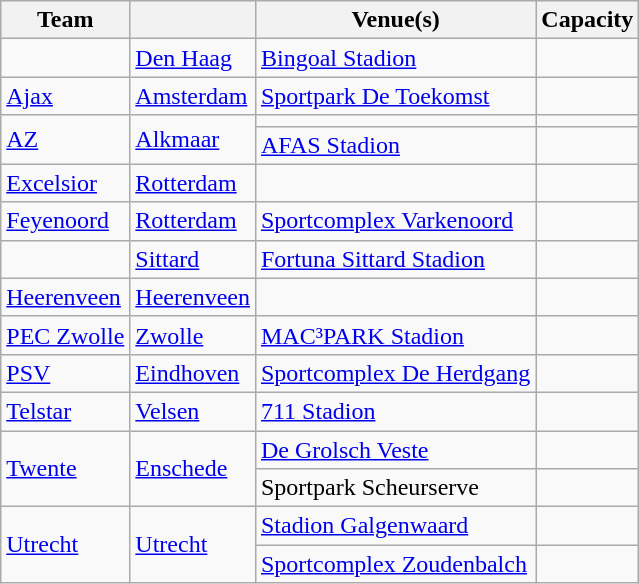<table class="wikitable sortable">
<tr>
<th>Team</th>
<th></th>
<th>Venue(s)</th>
<th>Capacity</th>
</tr>
<tr>
<td></td>
<td><a href='#'>Den Haag</a></td>
<td><a href='#'>Bingoal Stadion</a></td>
<td style="text-align: right;"></td>
</tr>
<tr>
<td><a href='#'>Ajax</a></td>
<td><a href='#'>Amsterdam</a></td>
<td><a href='#'>Sportpark De Toekomst</a></td>
<td style="text-align: right;"></td>
</tr>
<tr>
<td rowspan="2"><a href='#'>AZ</a></td>
<td rowspan="2"><a href='#'>Alkmaar</a></td>
<td></td>
<td style="text-align: right;"></td>
</tr>
<tr>
<td><a href='#'>AFAS Stadion</a></td>
<td style="text-align: right;"></td>
</tr>
<tr>
<td><a href='#'>Excelsior</a></td>
<td><a href='#'>Rotterdam</a></td>
<td></td>
<td style="text-align: right;"></td>
</tr>
<tr>
<td><a href='#'>Feyenoord</a></td>
<td><a href='#'>Rotterdam</a></td>
<td><a href='#'>Sportcomplex Varkenoord</a></td>
<td style="text-align: right;"></td>
</tr>
<tr>
<td></td>
<td><a href='#'>Sittard</a></td>
<td><a href='#'>Fortuna Sittard Stadion</a></td>
<td style="text-align: right;"></td>
</tr>
<tr>
<td><a href='#'>Heerenveen</a></td>
<td><a href='#'>Heerenveen</a></td>
<td></td>
<td style="text-align: right;"></td>
</tr>
<tr>
<td><a href='#'>PEC Zwolle</a></td>
<td><a href='#'>Zwolle</a></td>
<td><a href='#'>MAC³PARK Stadion</a></td>
<td style="text-align: right;"></td>
</tr>
<tr>
<td><a href='#'>PSV</a></td>
<td><a href='#'>Eindhoven</a></td>
<td><a href='#'>Sportcomplex De Herdgang</a></td>
<td style="text-align: right;"></td>
</tr>
<tr>
<td><a href='#'>Telstar</a></td>
<td><a href='#'>Velsen</a></td>
<td><a href='#'>711 Stadion</a></td>
<td style="text-align: right;"></td>
</tr>
<tr>
<td rowspan="2"><a href='#'>Twente</a></td>
<td rowspan="2"><a href='#'>Enschede</a></td>
<td><a href='#'>De Grolsch Veste</a></td>
<td style="text-align: right;"></td>
</tr>
<tr>
<td>Sportpark Scheurserve</td>
<td style="text-align: right;"></td>
</tr>
<tr>
<td rowspan="2"><a href='#'>Utrecht</a></td>
<td rowspan="2"><a href='#'>Utrecht</a></td>
<td><a href='#'>Stadion Galgenwaard</a></td>
<td style="text-align: right;"></td>
</tr>
<tr>
<td><a href='#'>Sportcomplex Zoudenbalch</a></td>
<td style="text-align: right;"></td>
</tr>
</table>
